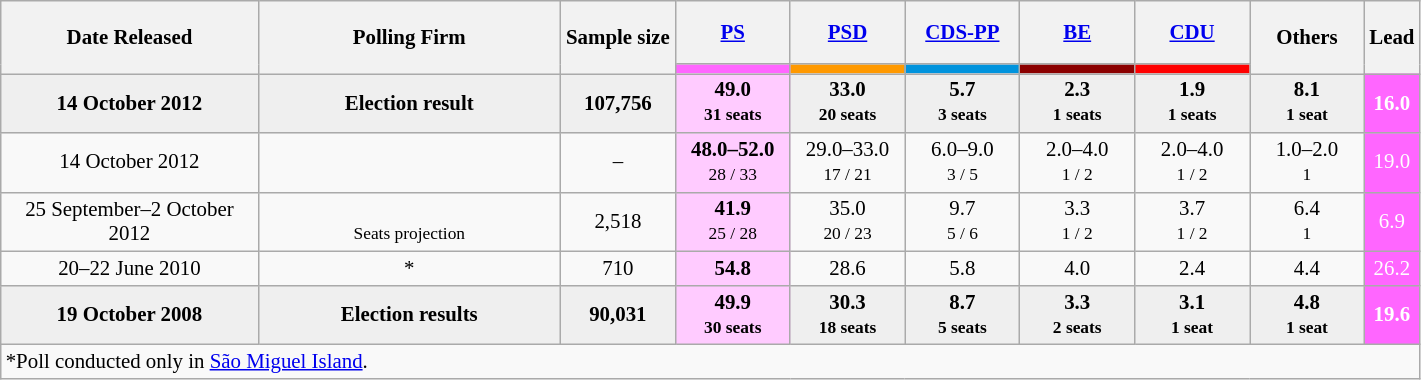<table class="wikitable" style="text-align:center; font-size:87%; line-height:16px;">
<tr style="height:42px;">
<th style="width:165px;" rowspan="2">Date Released</th>
<th style="width:195px;" rowspan="2">Polling Firm</th>
<th style="width:70px;" rowspan="2">Sample size</th>
<th><a href='#'>PS</a></th>
<th><a href='#'>PSD</a></th>
<th><a href='#'>CDS-PP</a></th>
<th><a href='#'>BE</a></th>
<th><a href='#'>CDU</a></th>
<th style="width:70px;" rowspan="2">Others</th>
<th style="width:25px;" rowspan="2">Lead</th>
</tr>
<tr>
<th style="background:#FF66FF; width:70px;"></th>
<th style="background:#FF9900; width:70px;"></th>
<th style="background:#0093DD; width:70px;"></th>
<th style="background:darkRed; width:70px;"></th>
<th style="background:red; width:70px;"></th>
</tr>
<tr style="background:#EFEFEF; font-weight:bold;">
<td align="center">14 October 2012</td>
<td align="center">Election result</td>
<td align="center">107,756</td>
<td align="center" style="background:#FFCBFF">49.0<br><small>31 seats</small></td>
<td align="center">33.0<br><small>20 seats</small></td>
<td align="center">5.7<br><small>3 seats</small></td>
<td align="center">2.3<br><small>1 seats</small></td>
<td align="center">1.9<br><small>1 seats</small></td>
<td align="center">8.1<br><small>1 seat</small></td>
<td style="background:#FF66FF; color:white">16.0</td>
</tr>
<tr>
<td align="center">14 October 2012</td>
<td align="center"></td>
<td align="center">–</td>
<td align="center" style="background:#FFCBFF"><strong>48.0–52.0</strong><br><small>28 / 33 </small></td>
<td align="center">29.0–33.0<br><small>17 / 21 </small></td>
<td align="center">6.0–9.0<br><small>3 / 5 </small></td>
<td align="center">2.0–4.0<br><small>1 / 2 </small></td>
<td align="center">2.0–4.0<br><small>1 / 2 </small></td>
<td align="center">1.0–2.0<br><small>1 </small></td>
<td style="background:#FF66FF; color:white;">19.0</td>
</tr>
<tr>
<td align="center">25 September–2 October 2012</td>
<td align="center"><br><small>Seats projection</small></td>
<td align="center">2,518</td>
<td align="center" style="background:#FFCBFF"><strong>41.9</strong><br><small>25 / 28</small></td>
<td align="center">35.0<br><small>20 / 23 </small></td>
<td align="center">9.7<br><small>5 / 6</small></td>
<td align="center">3.3<br><small>1 / 2 </small></td>
<td align="center">3.7<br><small>1 / 2 </small></td>
<td align="center">6.4<br><small>1 </small></td>
<td style="background:#FF66FF; color:white;">6.9</td>
</tr>
<tr>
<td align="center">20–22 June 2010</td>
<td align="center">*</td>
<td align="center">710</td>
<td align="center" style="background:#FFCBFF"><strong>54.8</strong></td>
<td align="center">28.6</td>
<td align="center">5.8</td>
<td align="center">4.0</td>
<td align="center">2.4</td>
<td align="center">4.4</td>
<td style="background:#FF66FF; color:white;">26.2</td>
</tr>
<tr style="background:#EFEFEF; font-weight:bold;">
<td style="text-align:center;">19 October 2008</td>
<td style="text-align:center;">Election results</td>
<td style="text-align:center;">90,031</td>
<td style="background:#FFCBFF">49.9<br><small>30 seats</small></td>
<td>30.3<br><small>18 seats</small></td>
<td>8.7<br><small>5 seats</small></td>
<td>3.3<br><small>2 seats</small></td>
<td>3.1<br><small>1 seat</small></td>
<td>4.8<br><small>1 seat</small></td>
<td style="background:#FF66FF; color:white;">19.6</td>
</tr>
<tr>
<td colspan=10 align=left>*Poll conducted only in <a href='#'>São Miguel Island</a>.</td>
</tr>
</table>
